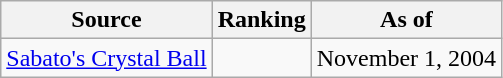<table class="wikitable" style="text-align:center">
<tr>
<th>Source</th>
<th>Ranking</th>
<th>As of</th>
</tr>
<tr>
<td align=left><a href='#'>Sabato's Crystal Ball</a></td>
<td></td>
<td>November 1, 2004</td>
</tr>
</table>
